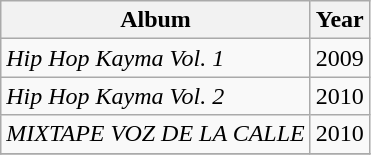<table class="wikitable">
<tr>
<th>Album</th>
<th>Year</th>
</tr>
<tr>
<td><em>Hip Hop Kayma Vol. 1</em></td>
<td>2009</td>
</tr>
<tr>
<td><em>Hip Hop Kayma Vol. 2</em></td>
<td>2010</td>
</tr>
<tr>
<td><em>MIXTAPE VOZ DE LA CALLE</em></td>
<td>2010</td>
</tr>
<tr>
</tr>
</table>
